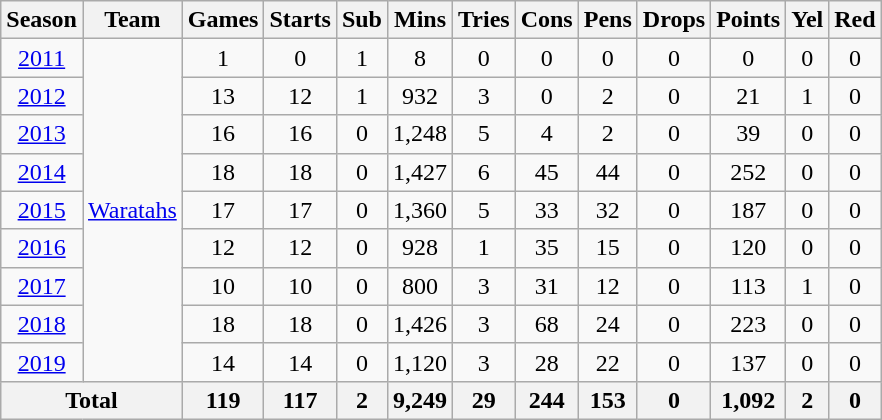<table class="wikitable" style="text-align:center">
<tr>
<th>Season</th>
<th>Team</th>
<th>Games</th>
<th>Starts</th>
<th>Sub</th>
<th>Mins</th>
<th>Tries</th>
<th>Cons</th>
<th>Pens</th>
<th>Drops</th>
<th>Points</th>
<th>Yel</th>
<th>Red</th>
</tr>
<tr>
<td><a href='#'>2011</a></td>
<td rowspan="9"><a href='#'>Waratahs</a></td>
<td>1</td>
<td>0</td>
<td>1</td>
<td>8</td>
<td>0</td>
<td>0</td>
<td>0</td>
<td>0</td>
<td>0</td>
<td>0</td>
<td>0</td>
</tr>
<tr>
<td><a href='#'>2012</a></td>
<td>13</td>
<td>12</td>
<td>1</td>
<td>932</td>
<td>3</td>
<td>0</td>
<td>2</td>
<td>0</td>
<td>21</td>
<td>1</td>
<td>0</td>
</tr>
<tr>
<td><a href='#'>2013</a></td>
<td>16</td>
<td>16</td>
<td>0</td>
<td>1,248</td>
<td>5</td>
<td>4</td>
<td>2</td>
<td>0</td>
<td>39</td>
<td>0</td>
<td>0</td>
</tr>
<tr>
<td><a href='#'>2014</a></td>
<td>18</td>
<td>18</td>
<td>0</td>
<td>1,427</td>
<td>6</td>
<td>45</td>
<td>44</td>
<td>0</td>
<td>252</td>
<td>0</td>
<td>0</td>
</tr>
<tr>
<td><a href='#'>2015</a></td>
<td>17</td>
<td>17</td>
<td>0</td>
<td>1,360</td>
<td>5</td>
<td>33</td>
<td>32</td>
<td>0</td>
<td>187</td>
<td>0</td>
<td>0</td>
</tr>
<tr>
<td><a href='#'>2016</a></td>
<td>12</td>
<td>12</td>
<td>0</td>
<td>928</td>
<td>1</td>
<td>35</td>
<td>15</td>
<td>0</td>
<td>120</td>
<td>0</td>
<td>0</td>
</tr>
<tr>
<td><a href='#'>2017</a></td>
<td>10</td>
<td>10</td>
<td>0</td>
<td>800</td>
<td>3</td>
<td>31</td>
<td>12</td>
<td>0</td>
<td>113</td>
<td>1</td>
<td>0</td>
</tr>
<tr>
<td><a href='#'>2018</a></td>
<td>18</td>
<td>18</td>
<td>0</td>
<td>1,426</td>
<td>3</td>
<td>68</td>
<td>24</td>
<td>0</td>
<td>223</td>
<td>0</td>
<td>0</td>
</tr>
<tr>
<td><a href='#'>2019</a></td>
<td>14</td>
<td>14</td>
<td>0</td>
<td>1,120</td>
<td>3</td>
<td>28</td>
<td>22</td>
<td>0</td>
<td>137</td>
<td>0</td>
<td>0</td>
</tr>
<tr>
<th colspan="2">Total</th>
<th><strong>119</strong></th>
<th><strong>117</strong></th>
<th><strong>2</strong></th>
<th><strong>9,249</strong></th>
<th><strong>29</strong></th>
<th><strong>244</strong></th>
<th><strong>153</strong></th>
<th><strong>0</strong></th>
<th><strong>1,092</strong></th>
<th><strong>2</strong></th>
<th><strong>0</strong></th>
</tr>
</table>
